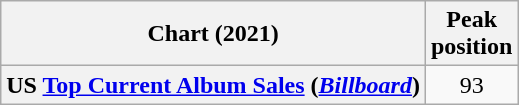<table class="wikitable sortable plainrowheaders" style="text-align:center">
<tr>
<th scope="col">Chart (2021)</th>
<th scope="col">Peak<br>position</th>
</tr>
<tr>
<th scope="row">US <a href='#'>Top Current Album Sales</a> (<a href='#'><em>Billboard</em></a>)</th>
<td>93</td>
</tr>
</table>
